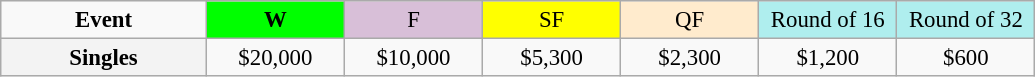<table class=wikitable style=font-size:95%;text-align:center>
<tr>
<td style="width:130px"><strong>Event</strong></td>
<td style="width:85px; background:lime"><strong>W</strong></td>
<td style="width:85px; background:thistle">F</td>
<td style="width:85px; background:#ffff00">SF</td>
<td style="width:85px; background:#ffebcd">QF</td>
<td style="width:85px; background:#afeeee">Round of 16</td>
<td style="width:85px; background:#afeeee">Round of 32</td>
</tr>
<tr>
<th style=background:#f3f3f3>Singles </th>
<td>$20,000</td>
<td>$10,000</td>
<td>$5,300</td>
<td>$2,300</td>
<td>$1,200</td>
<td>$600</td>
</tr>
</table>
